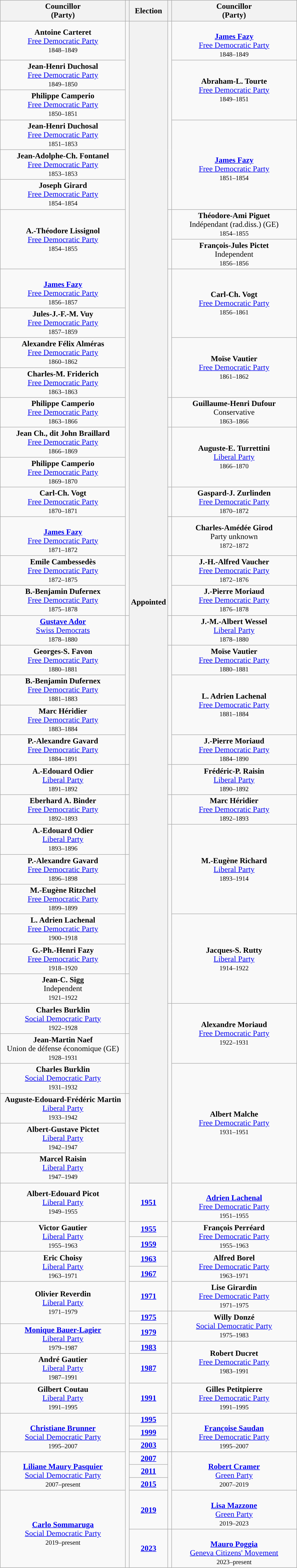<table class="wikitable" style="text-align:center">
<tr>
<th scope="col" width="250" colspan = "1">Councillor<br> (Party)</th>
<th></th>
<th>Election</th>
<th></th>
<th scope="col" width="250" colspan = "1">Councillor<br> (Party)</th>
</tr>
<tr>
<td rowspan=1><strong>Antoine Carteret</strong><br><a href='#'>Free Democratic Party</a><br><small>1848–1849</small></td>
<td rowspan=22; style="background-color: "></td>
<th rowspan=43>Appointed</th>
<td rowspan=6; style="background-color: "></td>
<td rowspan=1><br><strong><a href='#'>James Fazy</a></strong><br><a href='#'>Free Democratic Party</a><br><small>1848–1849</small></td>
</tr>
<tr>
<td rowspan=1><strong>Jean-Henri Duchosal</strong><br><a href='#'>Free Democratic Party</a><br><small>1849–1850</small></td>
<td rowspan=2><strong>Abraham-L. Tourte</strong><br><a href='#'>Free Democratic Party</a><br><small>1849–1851</small></td>
</tr>
<tr>
<td rowspan=1><strong>Philippe Camperio</strong><br><a href='#'>Free Democratic Party</a><br><small>1850–1851</small></td>
</tr>
<tr>
<td rowspan=1><strong>Jean-Henri Duchosal</strong><br><a href='#'>Free Democratic Party</a><br><small>1851–1853</small></td>
<td rowspan=3><br><strong><a href='#'>James Fazy</a></strong><br><a href='#'>Free Democratic Party</a><br><small>1851–1854</small></td>
</tr>
<tr>
<td rowspan=1><strong>Jean-Adolphe-Ch. Fontanel</strong><br><a href='#'>Free Democratic Party</a><br><small>1853–1853</small></td>
</tr>
<tr>
<td rowspan=1><strong>Joseph Girard</strong><br><a href='#'>Free Democratic Party</a><br><small>1854–1854</small></td>
</tr>
<tr>
<td rowspan=2><strong>A.-Théodore Lissignol</strong><br><a href='#'>Free Democratic Party</a><br><small>1854–1855</small></td>
<td rowspan=2; style="background-color: "></td>
<td rowspan=1><strong>Théodore-Ami Piguet</strong><br>Indépendant (rad.diss.) (GE)<br><small>1854–1855</small></td>
</tr>
<tr>
<td rowspan=1><strong>François-Jules Pictet</strong><br>Independent<br><small>1856–1856</small></td>
</tr>
<tr>
<td rowspan=1><br><strong><a href='#'>James Fazy</a></strong><br><a href='#'>Free Democratic Party</a><br><small>1856–1857</small></td>
<td rowspan=5; style="background-color: "></td>
<td rowspan=3><strong>Carl-Ch. Vogt</strong><br><a href='#'>Free Democratic Party</a><br><small>1856–1861</small></td>
</tr>
<tr>
<td rowspan=1><strong>Jules-J.-F.-M. Vuy</strong><br><a href='#'>Free Democratic Party</a><br><small>1857–1859</small></td>
</tr>
<tr>
<td rowspan=2><strong>Alexandre Félix Alméras</strong><br><a href='#'>Free Democratic Party</a><br><small>1860–1862</small></td>
</tr>
<tr>
<td rowspan=2><strong>Moïse Vautier</strong><br><a href='#'>Free Democratic Party</a><br><small>1861–1862</small></td>
</tr>
<tr>
<td rowspan=1><strong>Charles-M. Friderich</strong><br><a href='#'>Free Democratic Party</a><br><small>1863–1863</small></td>
</tr>
<tr>
<td rowspan=1><strong>Philippe Camperio</strong><br><a href='#'>Free Democratic Party</a><br><small>1863–1866</small></td>
<td rowspan=1; style="background-color: "></td>
<td rowspan=1><strong>Guillaume-Henri Dufour</strong><br>Conservative<br><small>1863–1866</small></td>
</tr>
<tr>
<td rowspan=1><strong>Jean Ch., dit John Braillard</strong><br><a href='#'>Free Democratic Party</a><br><small>1866–1869</small></td>
<td rowspan=2; style="background-color: "></td>
<td rowspan=2><strong>Auguste-E. Turrettini</strong><br><a href='#'>Liberal Party</a><br><small>1866–1870</small></td>
</tr>
<tr>
<td rowspan=1><strong>Philippe Camperio</strong><br><a href='#'>Free Democratic Party</a><br><small>1869–1870</small></td>
</tr>
<tr>
<td rowspan=1><strong>Carl-Ch. Vogt</strong><br><a href='#'>Free Democratic Party</a><br><small>1870–1871</small></td>
<td rowspan=1; style="background-color: "></td>
<td rowspan=2><strong>Gaspard-J. Zurlinden</strong><br><a href='#'>Free Democratic Party</a><br><small>1870–1872</small></td>
</tr>
<tr>
<td rowspan=2><br><strong><a href='#'>James Fazy</a></strong><br><a href='#'>Free Democratic Party</a><br><small>1871–1872</small></td>
</tr>
<tr>
<td rowspan=1; style="background-color: "></td>
<td rowspan=1><strong>Charles-Amédée Girod</strong><br>Party unknown<br><small>1872–1872</small></td>
</tr>
<tr>
<td rowspan=1><strong>Emile Cambessedès</strong><br><a href='#'>Free Democratic Party</a><br><small>1872–1875</small></td>
<td rowspan=3; style="background-color: "></td>
<td rowspan=2><strong>J.-H.-Alfred Vaucher</strong><br><a href='#'>Free Democratic Party</a><br><small>1872–1876</small></td>
</tr>
<tr>
<td rowspan=2><strong>B.-Benjamin Dufernex</strong><br><a href='#'>Free Democratic Party</a><br><small>1875–1878</small></td>
</tr>
<tr>
<td rowspan=1><strong>J.-Pierre Moriaud</strong><br><a href='#'>Free Democratic Party</a><br><small>1876–1878</small></td>
</tr>
<tr>
<td rowspan=1><strong><a href='#'>Gustave Ador</a></strong><br><a href='#'>Swiss Democrats</a><br><small>1878–1880</small></td>
<td rowspan=1; style="background-color: "></td>
<td rowspan=1; style="background-color: "></td>
<td rowspan=1><strong>J.-M.-Albert Wessel</strong><br><a href='#'>Liberal Party</a><br><small>1878–1880</small></td>
</tr>
<tr>
<td rowspan=1><strong>Georges-S. Favon</strong><br><a href='#'>Free Democratic Party</a><br><small>1880–1881</small></td>
<td rowspan=5; style="background-color: "></td>
<td rowspan=4; style="background-color: "></td>
<td rowspan=1><strong>Moïse Vautier</strong><br><a href='#'>Free Democratic Party</a><br><small>1880–1881</small></td>
</tr>
<tr>
<td rowspan=1><strong>B.-Benjamin Dufernex</strong><br><a href='#'>Free Democratic Party</a><br><small>1881–1883</small></td>
<td rowspan=2><strong>L. Adrien Lachenal</strong><br><a href='#'>Free Democratic Party</a><br><small>1881–1884</small></td>
</tr>
<tr>
<td rowspan=1><strong>Marc Héridier</strong><br><a href='#'>Free Democratic Party</a><br><small>1883–1884</small></td>
</tr>
<tr>
<td rowspan=2><strong>P.-Alexandre Gavard</strong><br><a href='#'>Free Democratic Party</a><br><small>1884–1891</small></td>
<td rowspan=1><strong>J.-Pierre Moriaud</strong><br><a href='#'>Free Democratic Party</a><br><small>1884–1890</small></td>
</tr>
<tr>
<td rowspan=2; style="background-color: "></td>
<td rowspan=2><strong>Frédéric-P. Raisin</strong><br><a href='#'>Liberal Party</a><br><small>1890–1892</small></td>
</tr>
<tr>
<td rowspan=1><strong>A.-Edouard Odier</strong><br><a href='#'>Liberal Party</a><br><small>1891–1892</small></td>
<td rowspan=1; style="background-color: "></td>
</tr>
<tr>
<td rowspan=1><strong>Eberhard A. Binder</strong><br><a href='#'>Free Democratic Party</a><br><small>1892–1893</small></td>
<td rowspan=1; style="background-color: "></td>
<td rowspan=1; style="background-color: "></td>
<td rowspan=1><strong>Marc Héridier</strong><br><a href='#'>Free Democratic Party</a><br><small>1892–1893</small></td>
</tr>
<tr>
<td rowspan=1><strong>A.-Edouard Odier</strong><br><a href='#'>Liberal Party</a><br><small>1893–1896</small></td>
<td rowspan=1; style="background-color: "></td>
<td rowspan=7; style="background-color: "></td>
<td rowspan=4><strong>M.-Eugène Richard</strong><br><a href='#'>Liberal Party</a><br><small>1893–1914</small></td>
</tr>
<tr>
<td rowspan=1><strong>P.-Alexandre Gavard</strong><br><a href='#'>Free Democratic Party</a><br><small>1896–1898</small></td>
<td rowspan=5; style="background-color: "></td>
</tr>
<tr>
<td rowspan=1><strong>M.-Eugène Ritzchel</strong><br><a href='#'>Free Democratic Party</a><br><small>1899–1899</small></td>
</tr>
<tr>
<td rowspan=2><strong>L. Adrien Lachenal</strong><br><a href='#'>Free Democratic Party</a><br><small>1900–1918</small></td>
</tr>
<tr>
<td rowspan=3><strong>Jacques-S. Rutty</strong><br><a href='#'>Liberal Party</a><br><small>1914–1922</small></td>
</tr>
<tr>
<td rowspan=1><strong>G.-Ph.-Henri Fazy</strong><br><a href='#'>Free Democratic Party</a><br><small>1918–1920</small></td>
</tr>
<tr>
<td rowspan=1><strong>Jean-C. Sigg</strong><br>Independent<br><small>1921–1922</small></td>
<td rowspan=1; style="background-color: "></td>
</tr>
<tr>
<td rowspan=1><strong>Charles Burklin</strong><br><a href='#'>Social Democratic Party</a><br><small>1922–1928</small></td>
<td rowspan=1; style="background-color: "></td>
<td rowspan=13; style="background-color: "></td>
<td rowspan=2><strong>Alexandre Moriaud</strong><br><a href='#'>Free Democratic Party</a><br><small>1922–1931</small></td>
</tr>
<tr>
<td rowspan=1><strong>Jean-Martin Naef</strong><br>Union de défense économique (GE)<br><small>1928–1931</small></td>
<td rowspan=1; style="background-color: "></td>
</tr>
<tr>
<td rowspan=1><strong>Charles Burklin</strong><br><a href='#'>Social Democratic Party</a><br><small>1931–1932</small></td>
<td rowspan=1; style="background-color: "></td>
<td rowspan=5><strong>Albert Malche</strong><br><a href='#'>Free Democratic Party</a><br><small>1931–1951</small></td>
</tr>
<tr>
<td rowspan=1><strong>Auguste-Edouard-Frédéric Martin</strong><br><a href='#'>Liberal Party</a><br><small>1933–1942</small></td>
<td rowspan=15; style="background-color: "></td>
</tr>
<tr>
<td rowspan=1><strong>Albert-Gustave Pictet</strong><br><a href='#'>Liberal Party</a><br><small>1942–1947</small></td>
</tr>
<tr>
<td rowspan=1><strong>Marcel Raisin</strong><br><a href='#'>Liberal Party</a><br><small>1947–1949</small></td>
</tr>
<tr>
<td rowspan=2><strong>Albert-Edouard Picot</strong><br><a href='#'>Liberal Party</a><br><small>1949–1955</small></td>
</tr>
<tr>
<td><strong><a href='#'>1951</a></strong></td>
<td rowspan=1><br><strong><a href='#'>Adrien Lachenal</a></strong><br><a href='#'>Free Democratic Party</a><br><small>1951–1955</small></td>
</tr>
<tr>
<td rowspan=2><strong>Victor Gautier</strong><br><a href='#'>Liberal Party</a><br><small>1955–1963</small></td>
<td><strong><a href='#'>1955</a></strong></td>
<td rowspan=2><strong>François Perréard</strong><br><a href='#'>Free Democratic Party</a><br><small>1955–1963</small></td>
</tr>
<tr>
<td><strong><a href='#'>1959</a></strong></td>
</tr>
<tr>
<td rowspan=2><strong>Eric Choisy</strong><br><a href='#'>Liberal Party</a><br><small>1963–1971</small></td>
<td><strong><a href='#'>1963</a></strong></td>
<td rowspan=2><strong>Alfred Borel</strong><br><a href='#'>Free Democratic Party</a><br><small>1963–1971</small></td>
</tr>
<tr>
<td><strong><a href='#'>1967</a></strong></td>
</tr>
<tr>
<td rowspan=2><strong>Olivier Reverdin</strong><br><a href='#'>Liberal Party</a><br><small>1971–1979</small></td>
<td><strong><a href='#'>1971</a></strong></td>
<td rowspan=1><strong>Lise Girardin</strong><br><a href='#'>Free Democratic Party</a><br><small>1971–1975</small></td>
</tr>
<tr>
<td><strong><a href='#'>1975</a></strong></td>
<td rowspan=2; style="background-color: "></td>
<td rowspan=2><strong>Willy Donzé</strong><br><a href='#'>Social Democratic Party</a><br><small>1975–1983</small></td>
</tr>
<tr>
<td rowspan=2><strong><a href='#'>Monique Bauer-Lagier</a></strong><br><a href='#'>Liberal Party</a><br><small>1979–1987</small></td>
<td><strong><a href='#'>1979</a></strong></td>
</tr>
<tr>
<td><strong><a href='#'>1983</a></strong></td>
<td rowspan=6; style="background-color: "></td>
<td rowspan=2><strong>Robert Ducret</strong><br><a href='#'>Free Democratic Party</a><br><small>1983–1991</small></td>
</tr>
<tr>
<td rowspan=1><strong>André Gautier</strong><br><a href='#'>Liberal Party</a><br><small>1987–1991</small></td>
<td><strong><a href='#'>1987</a></strong></td>
</tr>
<tr>
<td rowspan=1><strong>Gilbert Coutau</strong><br><a href='#'>Liberal Party</a><br><small>1991–1995</small></td>
<td><strong><a href='#'>1991</a></strong></td>
<td rowspan=1><strong>Gilles Petitpierre</strong><br><a href='#'>Free Democratic Party</a><br><small>1991–1995</small></td>
</tr>
<tr>
<td rowspan=3><br><strong><a href='#'>Christiane Brunner</a></strong><br><a href='#'>Social Democratic Party</a><br><small>1995–2007</small></td>
<td rowspan=8; style="background-color: "></td>
<td><strong><a href='#'>1995</a></strong></td>
<td rowspan=3><br><strong><a href='#'>Françoise Saudan</a></strong><br><a href='#'>Free Democratic Party</a><br><small>1995–2007</small></td>
</tr>
<tr>
<td><strong><a href='#'>1999</a></strong></td>
</tr>
<tr>
<td><strong><a href='#'>2003</a></strong></td>
</tr>
<tr>
<td rowspan=3><br><strong><a href='#'>Liliane Maury Pasquier</a></strong><br><a href='#'>Social Democratic Party</a><br><small>2007–present</small></td>
<td><strong><a href='#'>2007</a></strong></td>
<td rowspan=4; style="background-color: "></td>
<td rowspan=3><br><strong><a href='#'>Robert Cramer</a></strong><br><a href='#'>Green Party</a><br><small>2007–2019</small></td>
</tr>
<tr>
<td><strong><a href='#'>2011</a></strong></td>
</tr>
<tr>
<td><strong><a href='#'>2015</a></strong></td>
</tr>
<tr>
<td rowspan=2><br><strong><a href='#'>Carlo Sommaruga</a></strong><br><a href='#'>Social Democratic Party</a><br><small>2019–present</small></td>
<td><strong><a href='#'>2019</a></strong></td>
<td rowspan=1><br><strong><a href='#'>Lisa Mazzone</a></strong><br><a href='#'>Green Party</a><br><small>2019–2023</small></td>
</tr>
<tr>
<td><strong><a href='#'>2023</a></strong></td>
<td rowspan=1; style="background-color: "></td>
<td rowspan=1><br><strong><a href='#'>Mauro Poggia</a></strong><br><a href='#'>Geneva Citizens' Movement</a><br><small>2023–present</small></td>
</tr>
</table>
